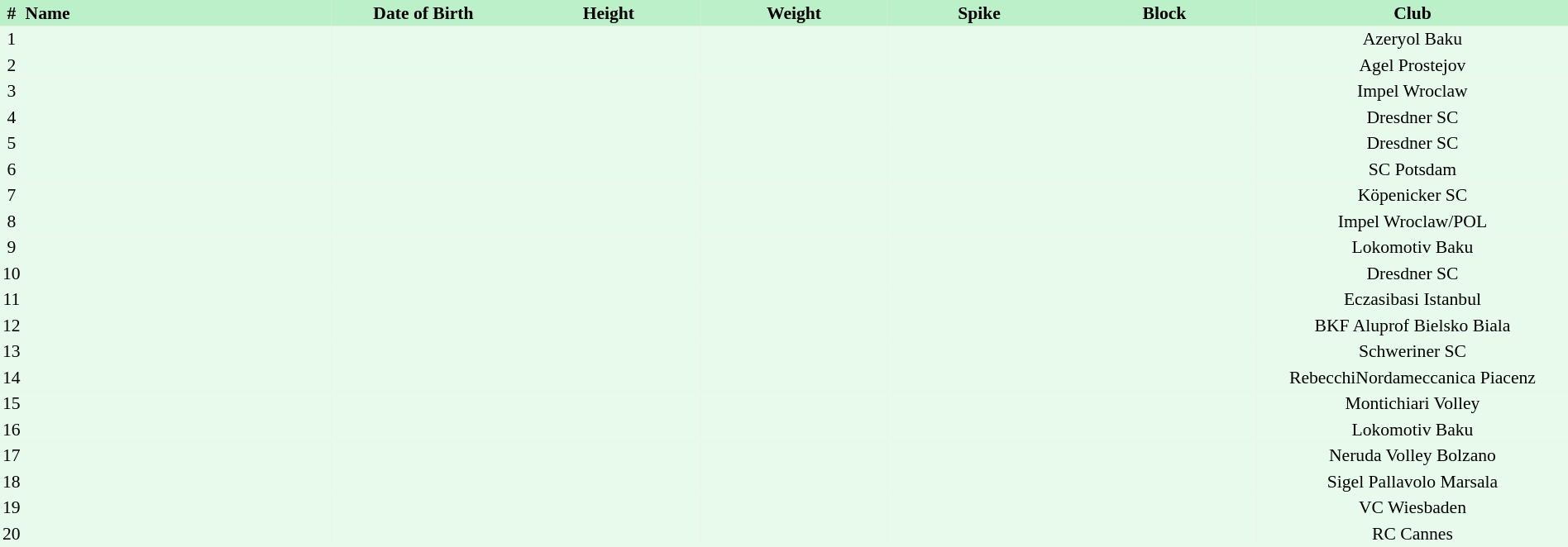<table border=0 cellpadding=2 cellspacing=0  |- bgcolor=#FFECCE style="text-align:center; font-size:90%; width:100%">
<tr bgcolor=#BBF0C9>
<th>#</th>
<th align=left width=20%>Name</th>
<th width=12%>Date of Birth</th>
<th width=12%>Height</th>
<th width=12%>Weight</th>
<th width=12%>Spike</th>
<th width=12%>Block</th>
<th width=20%>Club</th>
</tr>
<tr bgcolor=#E7FAEC>
<td>1</td>
<td align=left></td>
<td align=right></td>
<td></td>
<td></td>
<td></td>
<td></td>
<td>Azeryol Baku</td>
</tr>
<tr bgcolor=#E7FAEC>
<td>2</td>
<td align=left></td>
<td align=right></td>
<td></td>
<td></td>
<td></td>
<td></td>
<td>Agel Prostejov</td>
</tr>
<tr bgcolor=#E7FAEC>
<td>3</td>
<td align=left></td>
<td align=right></td>
<td></td>
<td></td>
<td></td>
<td></td>
<td>Impel Wroclaw</td>
</tr>
<tr bgcolor=#E7FAEC>
<td>4</td>
<td align=left></td>
<td align=right></td>
<td></td>
<td></td>
<td></td>
<td></td>
<td>Dresdner SC</td>
</tr>
<tr bgcolor=#E7FAEC>
<td>5</td>
<td align=left></td>
<td align=right></td>
<td></td>
<td></td>
<td></td>
<td></td>
<td>Dresdner SC</td>
</tr>
<tr bgcolor=#E7FAEC>
<td>6</td>
<td align=left></td>
<td align=right></td>
<td></td>
<td></td>
<td></td>
<td></td>
<td>SC Potsdam</td>
</tr>
<tr bgcolor=#E7FAEC>
<td>7</td>
<td align=left></td>
<td align=right></td>
<td></td>
<td></td>
<td></td>
<td></td>
<td>Köpenicker SC</td>
</tr>
<tr bgcolor=#E7FAEC>
<td>8</td>
<td align=left></td>
<td align=right></td>
<td></td>
<td></td>
<td></td>
<td></td>
<td>Impel Wroclaw/POL</td>
</tr>
<tr bgcolor=#E7FAEC>
<td>9</td>
<td align=left></td>
<td align=right></td>
<td></td>
<td></td>
<td></td>
<td></td>
<td>Lokomotiv Baku</td>
</tr>
<tr bgcolor=#E7FAEC>
<td>10</td>
<td align=left></td>
<td align=right></td>
<td></td>
<td></td>
<td></td>
<td></td>
<td>Dresdner SC</td>
</tr>
<tr bgcolor=#E7FAEC>
<td>11</td>
<td align=left></td>
<td align=right></td>
<td></td>
<td></td>
<td></td>
<td></td>
<td>Eczasibasi Istanbul</td>
</tr>
<tr bgcolor=#E7FAEC>
<td>12</td>
<td align=left></td>
<td align=right></td>
<td></td>
<td></td>
<td></td>
<td></td>
<td>BKF Aluprof Bielsko Biala</td>
</tr>
<tr bgcolor=#E7FAEC>
<td>13</td>
<td align=left></td>
<td align=right></td>
<td></td>
<td></td>
<td></td>
<td></td>
<td>Schweriner SC</td>
</tr>
<tr bgcolor=#E7FAEC>
<td>14</td>
<td align=left></td>
<td align=right></td>
<td></td>
<td></td>
<td></td>
<td></td>
<td>RebecchiNordameccanica Piacenz</td>
</tr>
<tr bgcolor=#E7FAEC>
<td>15</td>
<td align=left></td>
<td align=right></td>
<td></td>
<td></td>
<td></td>
<td></td>
<td>Montichiari Volley</td>
</tr>
<tr bgcolor=#E7FAEC>
<td>16</td>
<td align=left></td>
<td align=right></td>
<td></td>
<td></td>
<td></td>
<td></td>
<td>Lokomotiv Baku</td>
</tr>
<tr bgcolor=#E7FAEC>
<td>17</td>
<td align=left></td>
<td align=right></td>
<td></td>
<td></td>
<td></td>
<td></td>
<td>Neruda Volley Bolzano</td>
</tr>
<tr bgcolor=#E7FAEC>
<td>18</td>
<td align=left></td>
<td align=right></td>
<td></td>
<td></td>
<td></td>
<td></td>
<td>Sigel Pallavolo Marsala</td>
</tr>
<tr bgcolor=#E7FAEC>
<td>19</td>
<td align=left></td>
<td align=right></td>
<td></td>
<td></td>
<td></td>
<td></td>
<td>VC Wiesbaden</td>
</tr>
<tr bgcolor=#E7FAEC>
<td>20</td>
<td align=left></td>
<td align=right></td>
<td></td>
<td></td>
<td></td>
<td></td>
<td>RC Cannes</td>
</tr>
</table>
